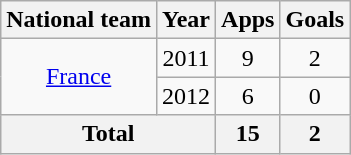<table class="wikitable" style="text-align: center;">
<tr>
<th>National team</th>
<th>Year</th>
<th>Apps</th>
<th>Goals</th>
</tr>
<tr>
<td rowspan="2"><a href='#'>France</a></td>
<td>2011</td>
<td>9</td>
<td>2</td>
</tr>
<tr>
<td>2012</td>
<td>6</td>
<td>0</td>
</tr>
<tr>
<th colspan="2">Total</th>
<th>15</th>
<th>2</th>
</tr>
</table>
